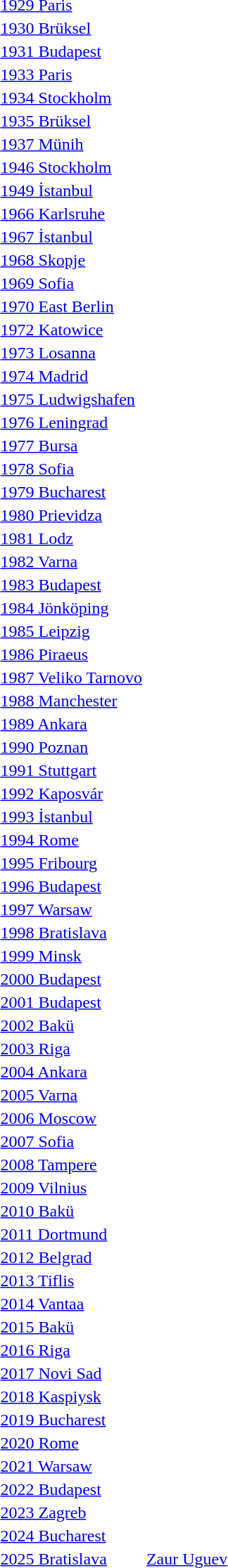<table>
<tr>
<td><a href='#'>1929 Paris</a></td>
<td></td>
<td></td>
<td></td>
</tr>
<tr>
<td><a href='#'>1930 Brüksel</a></td>
<td></td>
<td></td>
<td></td>
</tr>
<tr>
<td><a href='#'>1931 Budapest</a></td>
<td></td>
<td></td>
<td></td>
</tr>
<tr>
<td><a href='#'>1933 Paris</a></td>
<td></td>
<td></td>
<td></td>
</tr>
<tr>
<td><a href='#'>1934 Stockholm</a></td>
<td></td>
<td></td>
<td></td>
</tr>
<tr>
<td><a href='#'>1935 Brüksel</a></td>
<td></td>
<td></td>
<td></td>
</tr>
<tr>
<td><a href='#'>1937 Münih</a></td>
<td></td>
<td></td>
<td></td>
</tr>
<tr>
<td><a href='#'>1946 Stockholm</a></td>
<td></td>
<td></td>
<td></td>
</tr>
<tr>
<td><a href='#'>1949 İstanbul</a></td>
<td></td>
<td></td>
<td></td>
</tr>
<tr>
<td><a href='#'>1966 Karlsruhe</a></td>
<td></td>
<td></td>
<td></td>
</tr>
<tr>
<td><a href='#'>1967 İstanbul</a></td>
<td></td>
<td></td>
<td></td>
</tr>
<tr>
<td><a href='#'>1968 Skopje</a></td>
<td></td>
<td></td>
<td></td>
</tr>
<tr>
<td><a href='#'>1969 Sofia</a></td>
<td></td>
<td></td>
<td></td>
</tr>
<tr>
<td><a href='#'>1970 East Berlin</a></td>
<td></td>
<td></td>
<td></td>
</tr>
<tr>
<td><a href='#'>1972 Katowice</a></td>
<td></td>
<td></td>
<td></td>
</tr>
<tr>
<td><a href='#'>1973 Losanna</a></td>
<td></td>
<td></td>
<td></td>
</tr>
<tr>
<td><a href='#'>1974 Madrid</a></td>
<td></td>
<td></td>
<td></td>
</tr>
<tr>
<td><a href='#'>1975 Ludwigshafen</a></td>
<td></td>
<td></td>
<td></td>
</tr>
<tr>
<td><a href='#'>1976 Leningrad</a></td>
<td></td>
<td></td>
<td></td>
</tr>
<tr>
<td><a href='#'>1977 Bursa</a></td>
<td></td>
<td></td>
<td></td>
</tr>
<tr>
<td><a href='#'>1978 Sofia</a></td>
<td></td>
<td></td>
<td></td>
</tr>
<tr>
<td><a href='#'>1979 Bucharest</a></td>
<td></td>
<td></td>
<td></td>
</tr>
<tr>
<td><a href='#'>1980 Prievidza</a></td>
<td></td>
<td></td>
<td></td>
</tr>
<tr>
<td><a href='#'>1981 Lodz</a></td>
<td></td>
<td></td>
<td></td>
</tr>
<tr>
<td><a href='#'>1982 Varna</a></td>
<td></td>
<td></td>
<td></td>
</tr>
<tr>
<td><a href='#'>1983 Budapest</a></td>
<td></td>
<td></td>
<td></td>
</tr>
<tr>
<td><a href='#'>1984 Jönköping</a></td>
<td></td>
<td></td>
<td></td>
</tr>
<tr>
<td><a href='#'>1985 Leipzig</a></td>
<td></td>
<td></td>
<td></td>
</tr>
<tr>
<td><a href='#'>1986 Piraeus</a></td>
<td></td>
<td></td>
<td></td>
</tr>
<tr>
<td><a href='#'>1987 Veliko Tarnovo</a></td>
<td></td>
<td></td>
<td></td>
</tr>
<tr>
<td><a href='#'>1988 Manchester</a></td>
<td></td>
<td></td>
<td></td>
</tr>
<tr>
<td><a href='#'>1989 Ankara</a></td>
<td></td>
<td></td>
<td></td>
</tr>
<tr>
<td><a href='#'>1990 Poznan</a></td>
<td></td>
<td></td>
<td></td>
</tr>
<tr>
<td><a href='#'>1991 Stuttgart</a></td>
<td></td>
<td></td>
<td></td>
</tr>
<tr>
<td><a href='#'>1992 Kaposvár</a></td>
<td></td>
<td></td>
<td></td>
</tr>
<tr>
<td><a href='#'>1993 İstanbul</a></td>
<td></td>
<td></td>
<td></td>
</tr>
<tr>
<td><a href='#'>1994 Rome</a></td>
<td></td>
<td></td>
<td></td>
</tr>
<tr>
<td><a href='#'>1995 Fribourg</a></td>
<td></td>
<td></td>
<td></td>
</tr>
<tr>
<td><a href='#'>1996 Budapest</a></td>
<td></td>
<td></td>
<td></td>
</tr>
<tr>
<td><a href='#'>1997 Warsaw</a></td>
<td></td>
<td></td>
<td></td>
</tr>
<tr>
<td><a href='#'>1998 Bratislava</a></td>
<td></td>
<td></td>
<td></td>
</tr>
<tr>
<td><a href='#'>1999 Minsk</a></td>
<td></td>
<td></td>
<td></td>
</tr>
<tr>
<td><a href='#'>2000 Budapest</a></td>
<td></td>
<td></td>
<td></td>
</tr>
<tr>
<td><a href='#'>2001 Budapest</a></td>
<td></td>
<td></td>
<td></td>
</tr>
<tr>
<td><a href='#'>2002 Bakü</a></td>
<td></td>
<td></td>
<td></td>
</tr>
<tr>
<td><a href='#'>2003 Riga</a></td>
<td></td>
<td></td>
<td></td>
</tr>
<tr>
<td><a href='#'>2004 Ankara</a></td>
<td></td>
<td></td>
<td></td>
</tr>
<tr>
<td rowspan=2><a href='#'>2005 Varna</a></td>
<td rowspan=2></td>
<td rowspan=2></td>
<td></td>
</tr>
<tr>
<td></td>
</tr>
<tr>
<td rowspan=2><a href='#'>2006 Moscow</a></td>
<td rowspan=2></td>
<td rowspan=2></td>
<td></td>
</tr>
<tr>
<td></td>
</tr>
<tr>
<td rowspan=2><a href='#'>2007 Sofia</a></td>
<td rowspan=2></td>
<td rowspan=2></td>
<td></td>
</tr>
<tr>
<td></td>
</tr>
<tr>
<td rowspan=2><a href='#'>2008 Tampere</a></td>
<td rowspan=2></td>
<td rowspan=2></td>
<td></td>
</tr>
<tr>
<td></td>
</tr>
<tr>
<td rowspan=2><a href='#'>2009 Vilnius</a></td>
<td rowspan=2></td>
<td rowspan=2></td>
<td></td>
</tr>
<tr>
<td></td>
</tr>
<tr>
<td rowspan=2><a href='#'>2010 Bakü</a></td>
<td rowspan=2></td>
<td rowspan=2></td>
<td></td>
</tr>
<tr>
<td></td>
</tr>
<tr>
<td rowspan=2><a href='#'>2011 Dortmund</a></td>
<td rowspan=2></td>
<td rowspan=2></td>
<td></td>
</tr>
<tr>
<td></td>
</tr>
<tr>
<td rowspan=2><a href='#'>2012 Belgrad</a></td>
<td rowspan=2></td>
<td rowspan=2></td>
<td></td>
</tr>
<tr>
<td></td>
</tr>
<tr>
<td rowspan=2><a href='#'>2013 Tiflis</a></td>
<td rowspan=2></td>
<td rowspan=2></td>
<td></td>
</tr>
<tr>
<td></td>
</tr>
<tr>
<td rowspan=2><a href='#'>2014 Vantaa</a></td>
<td rowspan=2></td>
<td rowspan=2></td>
<td></td>
</tr>
<tr>
<td></td>
</tr>
<tr>
<td rowspan=2><a href='#'>2015 Bakü</a></td>
<td rowspan=2></td>
<td rowspan=2></td>
<td></td>
</tr>
<tr>
<td></td>
</tr>
<tr>
<td rowspan=2><a href='#'>2016 Riga</a></td>
<td rowspan=2></td>
<td rowspan=2></td>
<td></td>
</tr>
<tr>
<td></td>
</tr>
<tr>
<td rowspan=2><a href='#'>2017 Novi Sad</a></td>
<td rowspan=2></td>
<td rowspan=2></td>
<td></td>
</tr>
<tr>
<td></td>
</tr>
<tr>
<td rowspan=2><a href='#'>2018 Kaspiysk</a></td>
<td rowspan=2></td>
<td rowspan=2></td>
<td></td>
</tr>
<tr>
<td></td>
</tr>
<tr>
<td rowspan=2><a href='#'>2019 Bucharest</a></td>
<td rowspan=2></td>
<td rowspan=2></td>
<td></td>
</tr>
<tr>
<td></td>
</tr>
<tr>
<td rowspan=2><a href='#'>2020 Rome</a></td>
<td rowspan=2></td>
<td rowspan=2></td>
<td></td>
</tr>
<tr>
<td></td>
</tr>
<tr>
<td rowspan=2><a href='#'>2021 Warsaw</a></td>
<td rowspan=2></td>
<td rowspan=2></td>
<td></td>
</tr>
<tr>
<td></td>
</tr>
<tr>
<td rowspan=2><a href='#'>2022 Budapest</a></td>
<td rowspan=2></td>
<td rowspan=2></td>
<td></td>
</tr>
<tr>
<td></td>
</tr>
<tr>
<td rowspan=2><a href='#'>2023 Zagreb</a></td>
<td rowspan=2></td>
<td rowspan=2></td>
<td></td>
</tr>
<tr>
<td></td>
</tr>
<tr>
<td rowspan=2><a href='#'>2024 Bucharest</a></td>
<td rowspan=2></td>
<td rowspan=2></td>
<td></td>
</tr>
<tr>
<td></td>
</tr>
<tr>
<td rowspan=2><a href='#'>2025 Bratislava</a></td>
<td rowspan=2> <a href='#'>Zaur Uguev</a> </td>
<td rowspan=2></td>
<td></td>
</tr>
<tr>
<td></td>
</tr>
</table>
